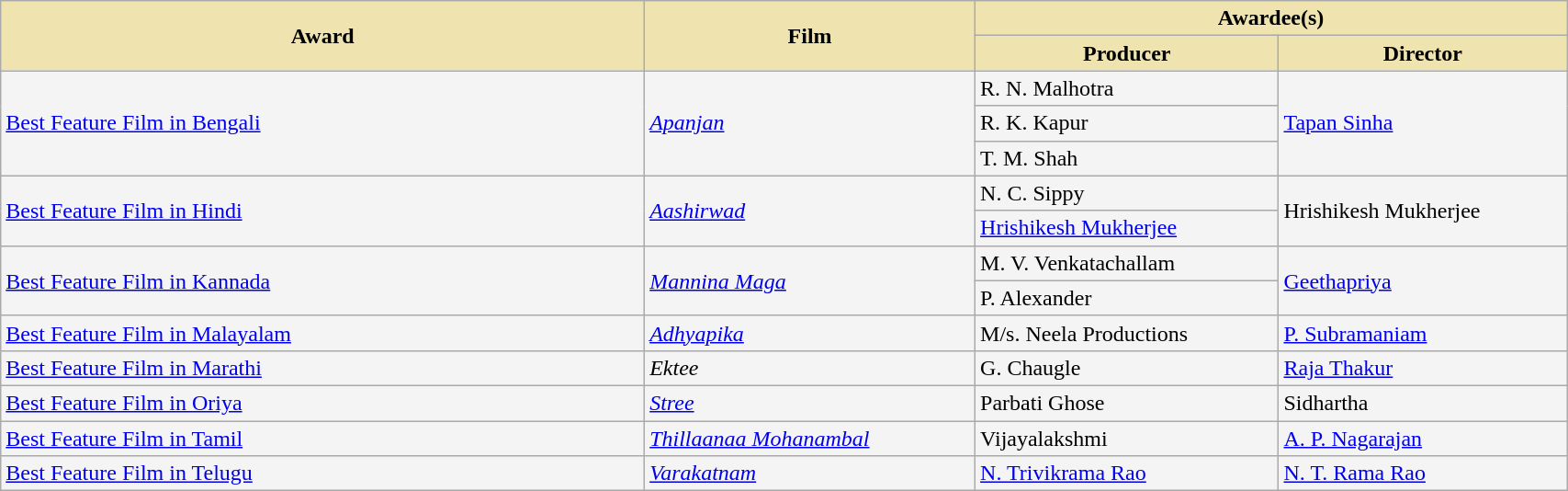<table class="wikitable sortable" style="width:90%">
<tr>
<th scope="col" rowspan="2" style="background-color:#EFE4B0;width:37%">Award</th>
<th scope="col" rowspan="2" style="background-color:#EFE4B0;width:19%">Film</th>
<th scope="col" colspan="2" style="background-color:#EFE4B0;width:34%">Awardee(s)</th>
</tr>
<tr>
<th scope="col" style="background-color:#EFE4B0;">Producer</th>
<th scope="col" style="background-color:#EFE4B0;">Director</th>
</tr>
<tr style="background-color:#F4F4F4">
<td rowspan="3"><a href='#'>Best Feature Film in Bengali</a></td>
<td rowspan="3"><em><a href='#'>Apanjan</a></em></td>
<td>R. N. Malhotra</td>
<td rowspan="3"><a href='#'>Tapan Sinha</a></td>
</tr>
<tr style="background-color:#F4F4F4">
<td>R. K. Kapur</td>
</tr>
<tr style="background-color:#F4F4F4">
<td>T. M. Shah</td>
</tr>
<tr style="background-color:#F4F4F4">
<td rowspan="2"><a href='#'>Best Feature Film in Hindi</a></td>
<td rowspan="2"><em><a href='#'>Aashirwad</a></em></td>
<td>N. C. Sippy</td>
<td rowspan="2">Hrishikesh Mukherjee</td>
</tr>
<tr style="background-color:#F4F4F4">
<td><a href='#'>Hrishikesh Mukherjee</a></td>
</tr>
<tr style="background-color:#F4F4F4">
<td rowspan="2"><a href='#'>Best Feature Film in Kannada</a></td>
<td rowspan="2"><em><a href='#'>Mannina Maga</a></em></td>
<td>M. V. Venkatachallam</td>
<td rowspan="2"><a href='#'>Geethapriya</a></td>
</tr>
<tr style="background-color:#F4F4F4">
<td>P. Alexander</td>
</tr>
<tr style="background-color:#F4F4F4">
<td><a href='#'>Best Feature Film in Malayalam</a></td>
<td><em><a href='#'>Adhyapika</a></em></td>
<td>M/s. Neela Productions</td>
<td><a href='#'>P. Subramaniam</a></td>
</tr>
<tr style="background-color:#F4F4F4">
<td><a href='#'>Best Feature Film in Marathi</a></td>
<td><em>Ektee</em></td>
<td>G. Chaugle</td>
<td><a href='#'>Raja Thakur</a></td>
</tr>
<tr style="background-color:#F4F4F4">
<td><a href='#'>Best Feature Film in Oriya</a></td>
<td><em><a href='#'>Stree</a></em></td>
<td>Parbati Ghose</td>
<td>Sidhartha</td>
</tr>
<tr style="background-color:#F4F4F4">
<td><a href='#'>Best Feature Film in Tamil</a></td>
<td><em><a href='#'>Thillaanaa Mohanambal</a></em></td>
<td>Vijayalakshmi</td>
<td><a href='#'>A. P. Nagarajan</a></td>
</tr>
<tr style="background-color:#F4F4F4">
<td><a href='#'>Best Feature Film in Telugu</a></td>
<td><em><a href='#'>Varakatnam</a></em></td>
<td><a href='#'>N. Trivikrama Rao</a></td>
<td><a href='#'>N. T. Rama Rao</a></td>
</tr>
</table>
